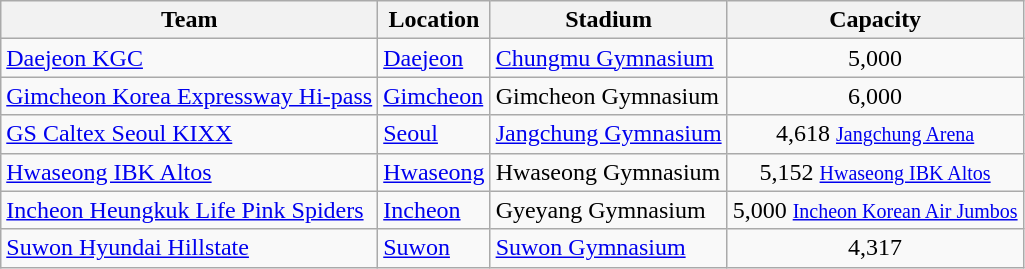<table class="wikitable sortable" style="text-align: left;">
<tr>
<th>Team</th>
<th>Location</th>
<th>Stadium</th>
<th>Capacity</th>
</tr>
<tr>
<td><a href='#'>Daejeon KGC</a></td>
<td><a href='#'>Daejeon</a></td>
<td><a href='#'>Chungmu Gymnasium</a></td>
<td align="center">5,000 <small> </small></td>
</tr>
<tr>
<td><a href='#'>Gimcheon Korea Expressway Hi-pass</a></td>
<td><a href='#'>Gimcheon</a></td>
<td>Gimcheon Gymnasium</td>
<td align="center">6,000 <small>  </small></td>
</tr>
<tr>
<td><a href='#'>GS Caltex Seoul KIXX</a></td>
<td><a href='#'>Seoul</a></td>
<td><a href='#'>Jangchung Gymnasium</a></td>
<td align="center">4,618 <small> <a href='#'>Jangchung Arena</a></small></td>
</tr>
<tr>
<td><a href='#'>Hwaseong IBK Altos</a></td>
<td><a href='#'>Hwaseong</a></td>
<td>Hwaseong Gymnasium</td>
<td align="center">5,152 <small> <a href='#'>Hwaseong IBK Altos</a></small></td>
</tr>
<tr>
<td><a href='#'>Incheon Heungkuk Life Pink Spiders</a></td>
<td><a href='#'>Incheon</a></td>
<td>Gyeyang Gymnasium</td>
<td align="center">5,000 <small> <a href='#'>Incheon Korean Air Jumbos</a> </small></td>
</tr>
<tr>
<td><a href='#'>Suwon Hyundai Hillstate</a></td>
<td><a href='#'>Suwon</a></td>
<td><a href='#'>Suwon Gymnasium</a></td>
<td align="center">4,317 <small> </small></td>
</tr>
</table>
